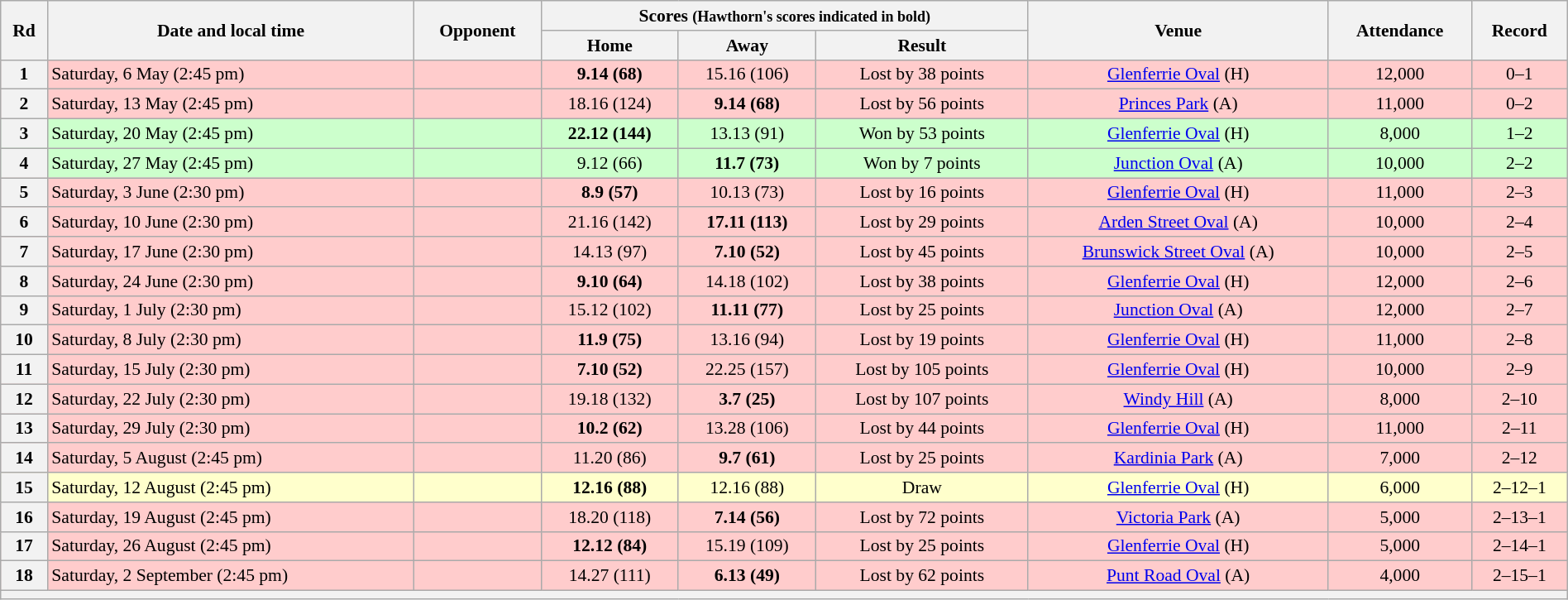<table class="wikitable" style="font-size:90%; text-align:center; width: 100%; margin-left: auto; margin-right: auto">
<tr>
<th rowspan="2">Rd</th>
<th rowspan="2">Date and local time</th>
<th rowspan="2">Opponent</th>
<th colspan="3">Scores <small>(Hawthorn's scores indicated in bold)</small></th>
<th rowspan="2">Venue</th>
<th rowspan="2">Attendance</th>
<th rowspan="2">Record</th>
</tr>
<tr>
<th>Home</th>
<th>Away</th>
<th>Result</th>
</tr>
<tr style="background:#fcc;">
<th>1</th>
<td align=left>Saturday, 6 May (2:45 pm)</td>
<td align=left></td>
<td><strong>9.14 (68)</strong></td>
<td>15.16 (106)</td>
<td>Lost by 38 points</td>
<td><a href='#'>Glenferrie Oval</a> (H)</td>
<td>12,000</td>
<td>0–1</td>
</tr>
<tr style="background:#fcc;">
<th>2</th>
<td align=left>Saturday, 13 May (2:45 pm)</td>
<td align=left></td>
<td>18.16 (124)</td>
<td><strong>9.14 (68)</strong></td>
<td>Lost by 56 points</td>
<td><a href='#'>Princes Park</a> (A)</td>
<td>11,000</td>
<td>0–2</td>
</tr>
<tr style="background:#cfc">
<th>3</th>
<td align=left>Saturday, 20 May (2:45 pm)</td>
<td align=left></td>
<td><strong>22.12 (144)</strong></td>
<td>13.13 (91)</td>
<td>Won by 53 points</td>
<td><a href='#'>Glenferrie Oval</a> (H)</td>
<td>8,000</td>
<td>1–2</td>
</tr>
<tr style="background:#cfc">
<th>4</th>
<td align=left>Saturday, 27 May (2:45 pm)</td>
<td align=left></td>
<td>9.12 (66)</td>
<td><strong>11.7 (73)</strong></td>
<td>Won by 7 points</td>
<td><a href='#'>Junction Oval</a> (A)</td>
<td>10,000</td>
<td>2–2</td>
</tr>
<tr style="background:#fcc;">
<th>5</th>
<td align=left>Saturday, 3 June (2:30 pm)</td>
<td align=left></td>
<td><strong>8.9 (57)</strong></td>
<td>10.13 (73)</td>
<td>Lost by 16 points</td>
<td><a href='#'>Glenferrie Oval</a> (H)</td>
<td>11,000</td>
<td>2–3</td>
</tr>
<tr style="background:#fcc;">
<th>6</th>
<td align=left>Saturday, 10 June (2:30 pm)</td>
<td align=left></td>
<td>21.16 (142)</td>
<td><strong>17.11 (113)</strong></td>
<td>Lost by 29 points</td>
<td><a href='#'>Arden Street Oval</a> (A)</td>
<td>10,000</td>
<td>2–4</td>
</tr>
<tr style="background:#fcc;">
<th>7</th>
<td align=left>Saturday, 17 June (2:30 pm)</td>
<td align=left></td>
<td>14.13 (97)</td>
<td><strong>7.10 (52)</strong></td>
<td>Lost by 45 points</td>
<td><a href='#'>Brunswick Street Oval</a> (A)</td>
<td>10,000</td>
<td>2–5</td>
</tr>
<tr style="background:#fcc;">
<th>8</th>
<td align=left>Saturday, 24 June (2:30 pm)</td>
<td align=left></td>
<td><strong>9.10 (64)</strong></td>
<td>14.18 (102)</td>
<td>Lost by 38 points</td>
<td><a href='#'>Glenferrie Oval</a> (H)</td>
<td>12,000</td>
<td>2–6</td>
</tr>
<tr style="background:#fcc;">
<th>9</th>
<td align=left>Saturday, 1 July (2:30 pm)</td>
<td align=left></td>
<td>15.12 (102)</td>
<td><strong>11.11 (77)</strong></td>
<td>Lost by 25 points</td>
<td><a href='#'>Junction Oval</a> (A)</td>
<td>12,000</td>
<td>2–7</td>
</tr>
<tr style="background:#fcc;">
<th>10</th>
<td align=left>Saturday, 8 July (2:30 pm)</td>
<td align=left></td>
<td><strong>11.9 (75)</strong></td>
<td>13.16 (94)</td>
<td>Lost by 19 points</td>
<td><a href='#'>Glenferrie Oval</a> (H)</td>
<td>11,000</td>
<td>2–8</td>
</tr>
<tr style="background:#fcc;">
<th>11</th>
<td align=left>Saturday, 15 July (2:30 pm)</td>
<td align=left></td>
<td><strong>7.10 (52)</strong></td>
<td>22.25 (157)</td>
<td>Lost by 105 points</td>
<td><a href='#'>Glenferrie Oval</a> (H)</td>
<td>10,000</td>
<td>2–9</td>
</tr>
<tr style="background:#fcc;">
<th>12</th>
<td align=left>Saturday, 22 July (2:30 pm)</td>
<td align=left></td>
<td>19.18 (132)</td>
<td><strong>3.7 (25)</strong></td>
<td>Lost by 107 points</td>
<td><a href='#'>Windy Hill</a> (A)</td>
<td>8,000</td>
<td>2–10</td>
</tr>
<tr style="background:#fcc;">
<th>13</th>
<td align=left>Saturday, 29 July (2:30 pm)</td>
<td align=left></td>
<td><strong>10.2 (62)</strong></td>
<td>13.28 (106)</td>
<td>Lost by 44 points</td>
<td><a href='#'>Glenferrie Oval</a> (H)</td>
<td>11,000</td>
<td>2–11</td>
</tr>
<tr style="background:#fcc;">
<th>14</th>
<td align=left>Saturday, 5 August (2:45 pm)</td>
<td align=left></td>
<td>11.20 (86)</td>
<td><strong>9.7 (61)</strong></td>
<td>Lost by 25 points</td>
<td><a href='#'>Kardinia Park</a> (A)</td>
<td>7,000</td>
<td>2–12</td>
</tr>
<tr style="background:#ffc;">
<th>15</th>
<td align=left>Saturday, 12 August (2:45 pm)</td>
<td align=left></td>
<td><strong>12.16 (88)</strong></td>
<td>12.16 (88)</td>
<td>Draw</td>
<td><a href='#'>Glenferrie Oval</a> (H)</td>
<td>6,000</td>
<td>2–12–1</td>
</tr>
<tr style="background:#fcc;">
<th>16</th>
<td align=left>Saturday, 19 August (2:45 pm)</td>
<td align=left></td>
<td>18.20 (118)</td>
<td><strong>7.14 (56)</strong></td>
<td>Lost by 72 points</td>
<td><a href='#'>Victoria Park</a> (A)</td>
<td>5,000</td>
<td>2–13–1</td>
</tr>
<tr style="background:#fcc;">
<th>17</th>
<td align=left>Saturday, 26 August (2:45 pm)</td>
<td align=left></td>
<td><strong>12.12 (84)</strong></td>
<td>15.19 (109)</td>
<td>Lost by 25 points</td>
<td><a href='#'>Glenferrie Oval</a> (H)</td>
<td>5,000</td>
<td>2–14–1</td>
</tr>
<tr style="background:#fcc;">
<th>18</th>
<td align=left>Saturday, 2 September (2:45 pm)</td>
<td align=left></td>
<td>14.27 (111)</td>
<td><strong>6.13 (49)</strong></td>
<td>Lost by 62 points</td>
<td><a href='#'>Punt Road Oval</a> (A)</td>
<td>4,000</td>
<td>2–15–1</td>
</tr>
<tr>
<th colspan=9></th>
</tr>
</table>
